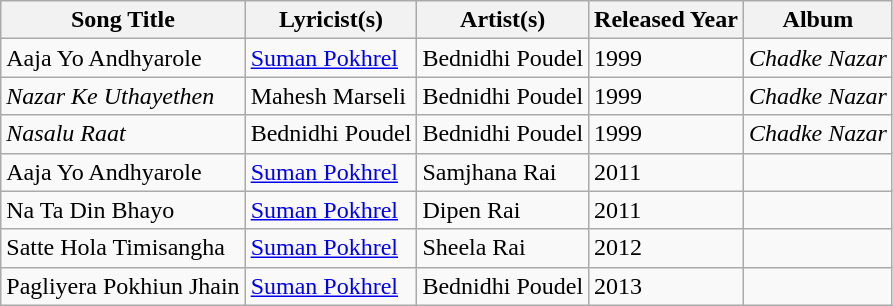<table class="wikitable">
<tr>
<th>Song Title</th>
<th>Lyricist(s)</th>
<th>Artist(s)</th>
<th>Released Year</th>
<th>Album</th>
</tr>
<tr>
<td>Aaja Yo Andhyarole</td>
<td><a href='#'>Suman Pokhrel</a></td>
<td>Bednidhi Poudel</td>
<td>1999</td>
<td><em>Chadke Nazar</em></td>
</tr>
<tr>
<td><em>Nazar Ke Uthayethen</em></td>
<td>Mahesh Marseli</td>
<td>Bednidhi Poudel</td>
<td>1999</td>
<td><em>Chadke Nazar</em></td>
</tr>
<tr>
<td><em>Nasalu Raat</em></td>
<td>Bednidhi Poudel</td>
<td>Bednidhi Poudel</td>
<td>1999</td>
<td><em>Chadke Nazar</em></td>
</tr>
<tr>
<td>Aaja Yo Andhyarole</td>
<td><a href='#'>Suman Pokhrel</a></td>
<td>Samjhana Rai</td>
<td>2011</td>
<td></td>
</tr>
<tr>
<td>Na Ta Din Bhayo</td>
<td><a href='#'>Suman Pokhrel</a></td>
<td>Dipen Rai</td>
<td>2011</td>
<td></td>
</tr>
<tr>
<td>Satte Hola Timisangha</td>
<td><a href='#'>Suman Pokhrel</a></td>
<td>Sheela Rai</td>
<td>2012</td>
<td></td>
</tr>
<tr>
<td>Pagliyera Pokhiun Jhain</td>
<td><a href='#'>Suman Pokhrel</a></td>
<td>Bednidhi Poudel</td>
<td>2013</td>
<td></td>
</tr>
</table>
